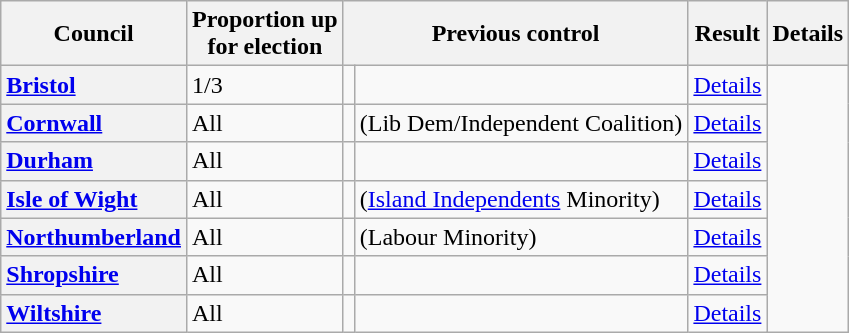<table class="wikitable">
<tr>
<th scope="col">Council</th>
<th scope="col">Proportion up<br>for election</th>
<th colspan=2>Previous control</th>
<th colspan=2>Result</th>
<th scope="col" class="unsortable">Details</th>
</tr>
<tr>
<th scope="row" style="text-align: left;"><a href='#'>Bristol</a></th>
<td>1/3</td>
<td></td>
<td></td>
<td><a href='#'>Details</a></td>
</tr>
<tr>
<th scope="row" style="text-align: left;"><a href='#'>Cornwall</a></th>
<td>All</td>
<td></td>
<td> (Lib Dem/Independent Coalition)</td>
<td><a href='#'>Details</a></td>
</tr>
<tr>
<th scope="row" style="text-align: left;"><a href='#'>Durham</a></th>
<td>All</td>
<td></td>
<td></td>
<td><a href='#'>Details</a></td>
</tr>
<tr>
<th scope="row" style="text-align: left;"><a href='#'>Isle of Wight</a></th>
<td>All</td>
<td></td>
<td> (<a href='#'>Island Independents</a> Minority)</td>
<td><a href='#'>Details</a></td>
</tr>
<tr>
<th scope="row" style="text-align: left;"><a href='#'>Northumberland</a></th>
<td>All</td>
<td></td>
<td> (Labour Minority)</td>
<td><a href='#'>Details</a></td>
</tr>
<tr>
<th scope="row" style="text-align: left;"><a href='#'>Shropshire</a></th>
<td>All</td>
<td></td>
<td></td>
<td><a href='#'>Details</a></td>
</tr>
<tr>
<th scope="row" style="text-align: left;"><a href='#'>Wiltshire</a></th>
<td>All</td>
<td></td>
<td></td>
<td><a href='#'>Details</a></td>
</tr>
</table>
